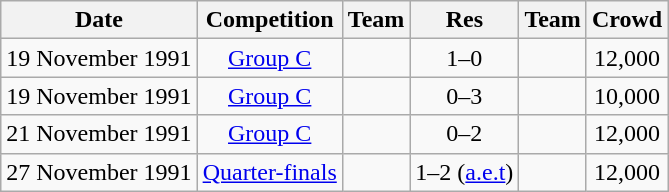<table class="wikitable">
<tr>
<th>Date</th>
<th>Competition</th>
<th>Team</th>
<th>Res</th>
<th>Team</th>
<th>Crowd</th>
</tr>
<tr align=center>
<td>19 November 1991</td>
<td><a href='#'>Group C</a></td>
<td><strong></strong></td>
<td>1–0</td>
<td></td>
<td>12,000</td>
</tr>
<tr align=center>
<td>19 November 1991</td>
<td><a href='#'>Group C</a></td>
<td></td>
<td>0–3</td>
<td><strong></strong></td>
<td>10,000</td>
</tr>
<tr align=center>
<td>21 November 1991</td>
<td><a href='#'>Group C</a></td>
<td></td>
<td>0–2</td>
<td><strong></strong></td>
<td>12,000</td>
</tr>
<tr align=center>
<td>27 November 1991</td>
<td><a href='#'>Quarter-finals</a></td>
<td></td>
<td>1–2 (<a href='#'>a.e.t</a>)</td>
<td><strong></strong></td>
<td>12,000</td>
</tr>
</table>
